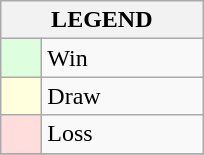<table class="wikitable">
<tr>
<th colspan="2">LEGEND</th>
</tr>
<tr>
<td style="background:#ddffdd;" width=20> </td>
<td width=100>Win</td>
</tr>
<tr>
<td style="background:#ffffdd"  width=20> </td>
<td width=100>Draw</td>
</tr>
<tr>
<td style="background:#ffdddd;" width=20> </td>
<td width=100>Loss</td>
</tr>
<tr>
</tr>
</table>
